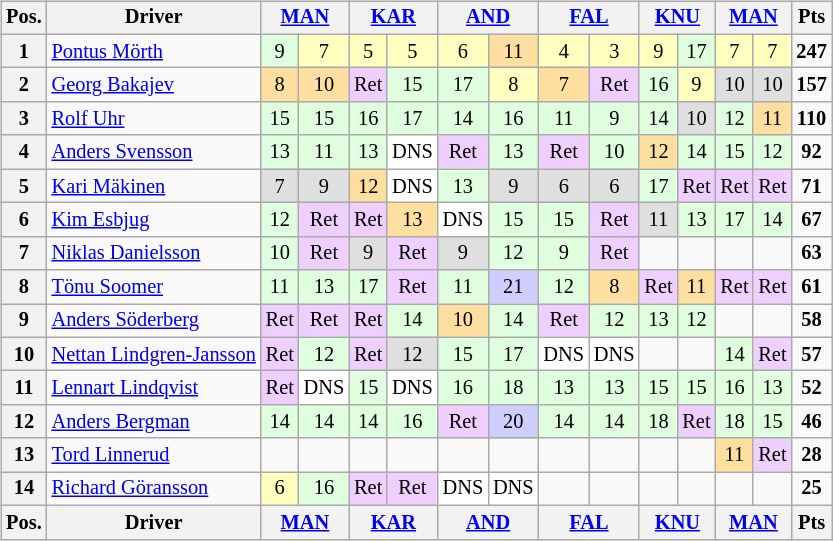<table>
<tr>
<td><br><table class="wikitable" style="font-size:85%; text-align:center">
<tr valign="top">
<th valign="middle">Pos.</th>
<th valign="middle">Driver</th>
<th colspan="2"><a href='#'>MAN</a></th>
<th colspan="2"><a href='#'>KAR</a></th>
<th colspan="2"><a href='#'>AND</a></th>
<th colspan="2"><a href='#'>FAL</a></th>
<th colspan="2"><a href='#'>KNU</a></th>
<th colspan="2"><a href='#'>MAN</a></th>
<th valign="middle">Pts</th>
</tr>
<tr>
<th>1</th>
<td align="left"> <a href='#'>Pontus Mörth</a></td>
<td style="background:#dfffdf;">9</td>
<td style="background:#ffffbf;">7</td>
<td style="background:#ffffbf;">5</td>
<td style="background:#ffffbf;">5</td>
<td style="background:#ffffbf;">6</td>
<td style="background:#ffdf9f;">11</td>
<td style="background:#ffffbf;">4</td>
<td style="background:#ffffbf;">3</td>
<td style="background:#ffffbf;">9</td>
<td style="background:#dfffdf;">17</td>
<td style="background:#ffffbf;">7</td>
<td style="background:#ffffbf;">7</td>
<td><strong>247</strong></td>
</tr>
<tr>
<th>2</th>
<td align="left"> <a href='#'>Georg Bakajev</a></td>
<td style="background:#ffdf9f;">8</td>
<td style="background:#ffdf9f;">10</td>
<td style="background:#efcfff;">Ret</td>
<td style="background:#dfffdf;">15</td>
<td style="background:#dfffdf;">17</td>
<td style="background:#ffffbf;">8</td>
<td style="background:#ffdf9f;">7</td>
<td style="background:#efcfff;">Ret</td>
<td style="background:#dfffdf;">16</td>
<td style="background:#ffffbf;">9</td>
<td style="background:#dfdfdf;">10</td>
<td style="background:#dfdfdf;">10</td>
<td><strong>157</strong></td>
</tr>
<tr>
<th>3</th>
<td align="left"> <a href='#'>Rolf Uhr</a></td>
<td style="background:#dfffdf;">15</td>
<td style="background:#dfffdf;">15</td>
<td style="background:#dfffdf;">16</td>
<td style="background:#dfffdf;">17</td>
<td style="background:#dfffdf;">14</td>
<td style="background:#dfffdf;">16</td>
<td style="background:#dfffdf;">11</td>
<td style="background:#dfffdf;">9</td>
<td style="background:#dfffdf;">14</td>
<td style="background:#dfdfdf;">10</td>
<td style="background:#dfffdf;">12</td>
<td style="background:#ffdf9f;">11</td>
<td><strong>110</strong></td>
</tr>
<tr>
<th>4</th>
<td align="left"> <a href='#'>Anders Svensson</a></td>
<td style="background:#dfffdf;">13</td>
<td style="background:#dfffdf;">11</td>
<td style="background:#dfffdf;">13</td>
<td style="background:#ffffff;">DNS</td>
<td style="background:#efcfff;">Ret</td>
<td style="background:#dfffdf;">13</td>
<td style="background:#efcfff;">Ret</td>
<td style="background:#dfffdf;">10</td>
<td style="background:#ffdf9f;">12</td>
<td style="background:#dfffdf;">14</td>
<td style="background:#dfffdf;">15</td>
<td style="background:#dfffdf;">12</td>
<td><strong>92</strong></td>
</tr>
<tr>
<th>5</th>
<td align="left"> <a href='#'>Kari Mäkinen</a></td>
<td style="background:#dfdfdf;">7</td>
<td style="background:#dfdfdf;">9</td>
<td style="background:#ffdf9f;">12</td>
<td style="background:#ffffff;">DNS</td>
<td style="background:#dfffdf;">13</td>
<td style="background:#dfdfdf;">9</td>
<td style="background:#dfdfdf;">6</td>
<td style="background:#dfdfdf;">6</td>
<td style="background:#dfffdf;">17</td>
<td style="background:#efcfff;">Ret</td>
<td style="background:#efcfff;">Ret</td>
<td style="background:#efcfff;">Ret</td>
<td><strong>71</strong></td>
</tr>
<tr>
<th>6</th>
<td align="left"> <a href='#'>Kim Esbjug</a></td>
<td style="background:#dfffdf;">12</td>
<td style="background:#efcfff;">Ret</td>
<td style="background:#efcfff;">Ret</td>
<td style="background:#ffdf9f;">13</td>
<td style="background:#ffffff;">DNS</td>
<td style="background:#dfffdf;">15</td>
<td style="background:#dfffdf;">15</td>
<td style="background:#efcfff;">Ret</td>
<td style="background:#dfdfdf;">11</td>
<td style="background:#dfffdf;">13</td>
<td style="background:#dfffdf;">17</td>
<td style="background:#dfffdf;">14</td>
<td><strong>67</strong></td>
</tr>
<tr>
<th>7</th>
<td align="left"> <a href='#'>Niklas Danielsson</a></td>
<td style="background:#dfffdf;">10</td>
<td style="background:#efcfff;">Ret</td>
<td style="background:#dfdfdf;">9</td>
<td style="background:#efcfff;">Ret</td>
<td style="background:#dfdfdf;">9</td>
<td style="background:#dfffdf;">12</td>
<td style="background:#dfffdf;">9</td>
<td style="background:#efcfff;">Ret</td>
<td></td>
<td></td>
<td></td>
<td></td>
<td><strong>63</strong></td>
</tr>
<tr>
<th>8</th>
<td align="left"> <a href='#'>Tönu Soomer</a></td>
<td style="background:#dfffdf;">11</td>
<td style="background:#dfffdf;">13</td>
<td style="background:#dfffdf;">17</td>
<td style="background:#efcfff;">Ret</td>
<td style="background:#dfffdf;">11</td>
<td style="background:#cfcfff;">21</td>
<td style="background:#dfffdf;">12</td>
<td style="background:#ffdf9f;">8</td>
<td style="background:#efcfff;">Ret</td>
<td style="background:#ffdf9f;">11</td>
<td style="background:#efcfff;">Ret</td>
<td style="background:#efcfff;">Ret</td>
<td><strong>61</strong></td>
</tr>
<tr>
<th>9</th>
<td align="left"> <a href='#'>Anders Söderberg</a></td>
<td style="background:#efcfff;">Ret</td>
<td style="background:#efcfff;">Ret</td>
<td style="background:#efcfff;">Ret</td>
<td style="background:#dfffdf;">14</td>
<td style="background:#ffdf9f;">10</td>
<td style="background:#dfffdf;">14</td>
<td style="background:#efcfff;">Ret</td>
<td style="background:#dfffdf;">12</td>
<td style="background:#dfffdf;">13</td>
<td style="background:#dfffdf;">12</td>
<td></td>
<td></td>
<td><strong>58</strong></td>
</tr>
<tr>
<th>10</th>
<td align="left"> <a href='#'>Nettan Lindgren-Jansson</a></td>
<td style="background:#efcfff;">Ret</td>
<td style="background:#dfffdf;">12</td>
<td style="background:#efcfff;">Ret</td>
<td style="background:#dfdfdf;">12</td>
<td style="background:#dfffdf;">15</td>
<td style="background:#dfffdf;">17</td>
<td style="background:#ffffff;">DNS</td>
<td style="background:#ffffff;">DNS</td>
<td></td>
<td></td>
<td style="background:#dfffdf;">14</td>
<td style="background:#efcfff;">Ret</td>
<td><strong>57</strong></td>
</tr>
<tr>
<th>11</th>
<td align="left"> <a href='#'>Lennart Lindqvist</a></td>
<td style="background:#efcfff;">Ret</td>
<td style="background:#ffffff;">DNS</td>
<td style="background:#dfffdf;">15</td>
<td style="background:#ffffff;">DNS</td>
<td style="background:#dfffdf;">16</td>
<td style="background:#dfffdf;">18</td>
<td style="background:#dfffdf;">13</td>
<td style="background:#dfffdf;">13</td>
<td style="background:#dfffdf;">15</td>
<td style="background:#dfffdf;">15</td>
<td style="background:#dfffdf;">16</td>
<td style="background:#dfffdf;">13</td>
<td><strong>52</strong></td>
</tr>
<tr>
<th>12</th>
<td align="left"> <a href='#'>Anders Bergman</a></td>
<td style="background:#dfffdf;">14</td>
<td style="background:#dfffdf;">14</td>
<td style="background:#dfffdf;">14</td>
<td style="background:#dfffdf;">16</td>
<td style="background:#efcfff;">Ret</td>
<td style="background:#cfcfff;">20</td>
<td style="background:#dfffdf;">14</td>
<td style="background:#dfffdf;">14</td>
<td style="background:#dfffdf;">18</td>
<td style="background:#efcfff;">Ret</td>
<td style="background:#dfffdf;">18</td>
<td style="background:#dfffdf;">15</td>
<td><strong>46</strong></td>
</tr>
<tr>
<th>13</th>
<td align="left"> <a href='#'>Tord Linnerud</a></td>
<td></td>
<td></td>
<td></td>
<td></td>
<td></td>
<td></td>
<td></td>
<td></td>
<td></td>
<td></td>
<td style="background:#ffdf9f;">11</td>
<td style="background:#efcfff;">Ret</td>
<td><strong>28</strong></td>
</tr>
<tr>
<th>14</th>
<td align="left"> <a href='#'>Richard Göransson</a></td>
<td style="background:#ffffbf;">6</td>
<td style="background:#dfffdf;">16</td>
<td style="background:#efcfff;">Ret</td>
<td style="background:#efcfff;">Ret</td>
<td style="background:#ffffff;">DNS</td>
<td style="background:#ffffff;">DNS</td>
<td></td>
<td></td>
<td></td>
<td></td>
<td></td>
<td></td>
<td><strong>25</strong></td>
</tr>
<tr>
<th valign="middle">Pos.</th>
<th valign="middle">Driver</th>
<th colspan="2"><a href='#'>MAN</a></th>
<th colspan="2"><a href='#'>KAR</a></th>
<th colspan="2"><a href='#'>AND</a></th>
<th colspan="2"><a href='#'>FAL</a></th>
<th colspan="2"><a href='#'>KNU</a></th>
<th colspan="2"><a href='#'>MAN</a></th>
<th valign="middle">Pts</th>
</tr>
</table>
</td>
<td valign="top"><br></td>
</tr>
</table>
